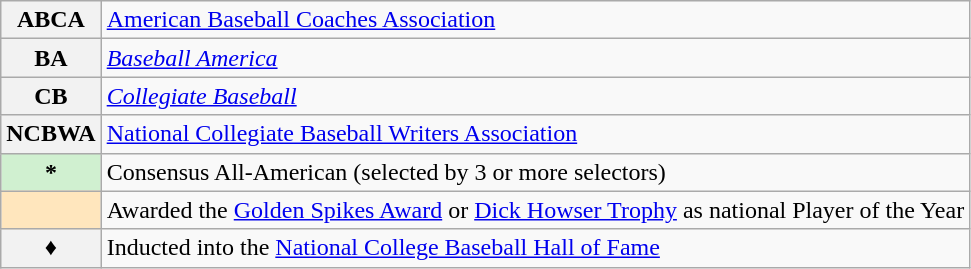<table class="wikitable">
<tr>
<th scope="row" style="text-align:center">ABCA</th>
<td><a href='#'>American Baseball Coaches Association</a></td>
</tr>
<tr>
<th scope="row" style="text-align:center">BA</th>
<td><em><a href='#'>Baseball America</a></em></td>
</tr>
<tr>
<th scope="row" style="text-align:center">CB</th>
<td><em><a href='#'>Collegiate Baseball</a></em></td>
</tr>
<tr>
<th scope="row" style="text-align:center">NCBWA</th>
<td><a href='#'>National Collegiate Baseball Writers Association</a></td>
</tr>
<tr>
<th scope="row" style="background:#d0f0d0;">*</th>
<td>Consensus All-American (selected by 3 or more selectors)</td>
</tr>
<tr>
<th scope="row" style="background:#ffe6bd;"></th>
<td>Awarded the <a href='#'>Golden Spikes Award</a> or <a href='#'>Dick Howser Trophy</a> as national Player of the Year</td>
</tr>
<tr>
<th scope="row" style="text-align:center">♦</th>
<td>Inducted into the <a href='#'>National College Baseball Hall of Fame</a></td>
</tr>
</table>
